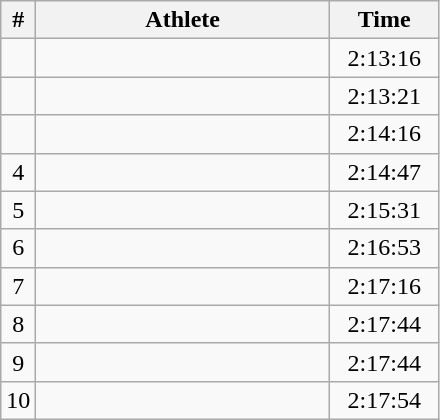<table class="wikitable" style="text-align:center;">
<tr>
<th width=8%>#</th>
<th width=67%>Athlete</th>
<th width=25%>Time</th>
</tr>
<tr>
<td></td>
<td align=left></td>
<td>2:13:16</td>
</tr>
<tr>
<td></td>
<td align=left></td>
<td>2:13:21</td>
</tr>
<tr>
<td></td>
<td align=left></td>
<td>2:14:16</td>
</tr>
<tr>
<td>4</td>
<td align=left></td>
<td>2:14:47</td>
</tr>
<tr>
<td>5</td>
<td align=left></td>
<td>2:15:31</td>
</tr>
<tr>
<td>6</td>
<td align=left></td>
<td>2:16:53</td>
</tr>
<tr>
<td>7</td>
<td align=left></td>
<td>2:17:16</td>
</tr>
<tr>
<td>8</td>
<td align=left></td>
<td>2:17:44</td>
</tr>
<tr>
<td>9</td>
<td align=left></td>
<td>2:17:44</td>
</tr>
<tr>
<td>10</td>
<td align=left></td>
<td>2:17:54</td>
</tr>
</table>
